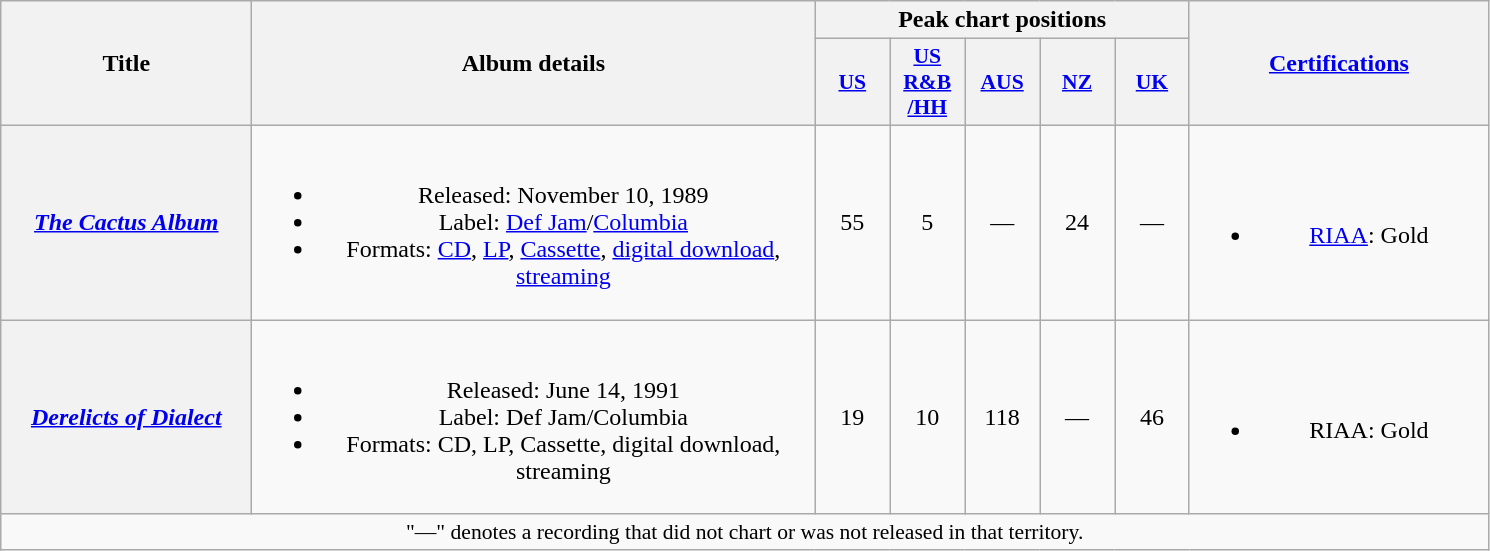<table class="wikitable plainrowheaders" style="text-align:center;" border="1">
<tr>
<th scope="col" rowspan="2" style="width:10em;">Title</th>
<th scope="col" rowspan="2" style="width:23em;">Album details</th>
<th scope="col" colspan="5">Peak chart positions</th>
<th scope="col" rowspan="2" style="width:12em;"><a href='#'>Certifications</a></th>
</tr>
<tr>
<th scope="col" style="width:3em;font-size:90%;"><a href='#'>US</a><br></th>
<th scope="col" style="width:3em;font-size:90%;"><a href='#'>US<br>R&B<br>/HH</a><br></th>
<th scope="col" style="width:3em;font-size:90%;"><a href='#'>AUS</a><br></th>
<th scope="col" style="width:3em;font-size:90%;"><a href='#'>NZ</a><br></th>
<th scope="col" style="width:3em;font-size:90%;"><a href='#'>UK</a><br></th>
</tr>
<tr>
<th scope="row"><em><a href='#'>The Cactus Album</a></em></th>
<td><br><ul><li>Released: November 10, 1989</li><li>Label: <a href='#'>Def Jam</a>/<a href='#'>Columbia</a></li><li>Formats: <a href='#'>CD</a>, <a href='#'>LP</a>, <a href='#'>Cassette</a>, <a href='#'>digital download</a>, <a href='#'>streaming</a></li></ul></td>
<td style="text-align:center;">55</td>
<td style="text-align:center;">5</td>
<td style="text-align:center;">—</td>
<td style="text-align:center;">24</td>
<td style="text-align:center;">—</td>
<td><br><ul><li><a href='#'>RIAA</a>: Gold</li></ul></td>
</tr>
<tr>
<th scope="row"><em><a href='#'>Derelicts of Dialect</a></em></th>
<td><br><ul><li>Released: June 14, 1991</li><li>Label: Def Jam/Columbia</li><li>Formats: CD, LP, Cassette, digital download, streaming</li></ul></td>
<td style="text-align:center;">19</td>
<td style="text-align:center;">10</td>
<td style="text-align:center;">118</td>
<td style="text-align:center;">—</td>
<td style="text-align:center;">46</td>
<td><br><ul><li>RIAA: Gold</li></ul></td>
</tr>
<tr>
<td colspan="8" style="font-size:90%">"—" denotes a recording that did not chart or was not released in that territory.</td>
</tr>
</table>
